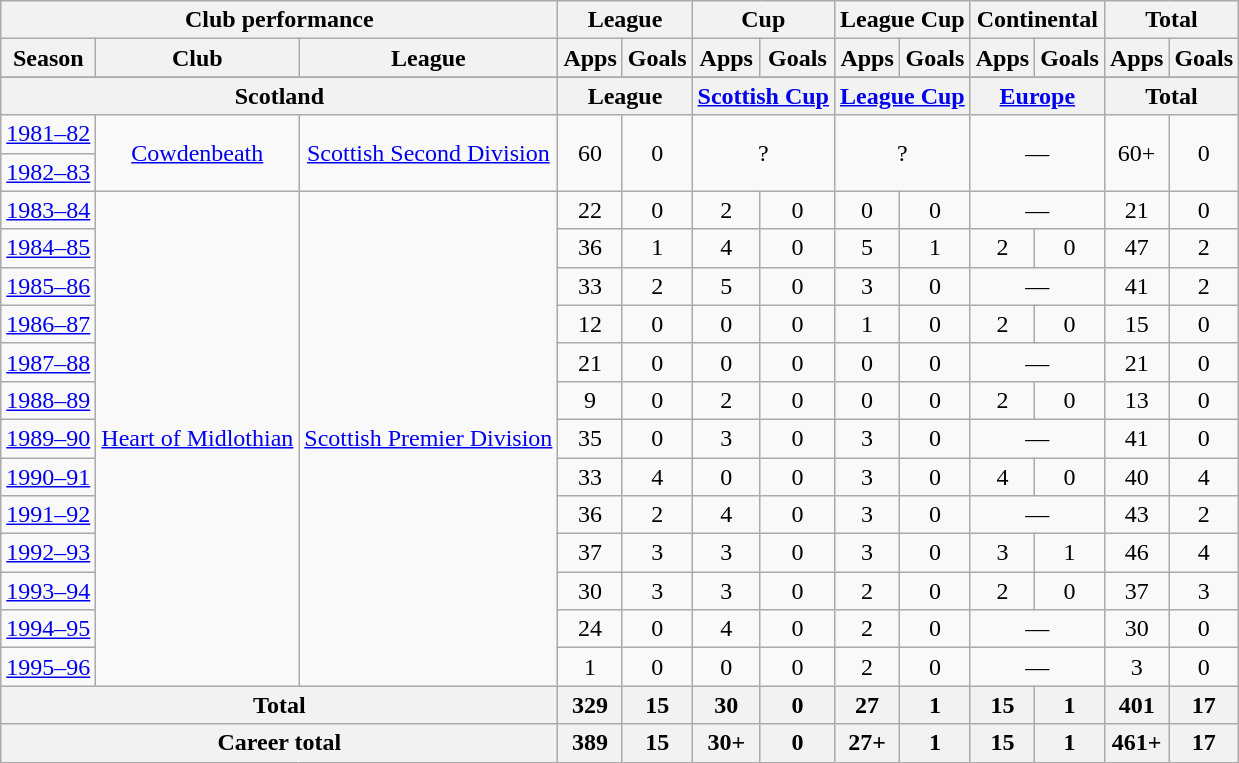<table class="wikitable" style="text-align:center">
<tr>
<th colspan=3>Club performance</th>
<th colspan=2>League</th>
<th colspan=2>Cup</th>
<th colspan=2>League Cup</th>
<th colspan=2>Continental</th>
<th colspan=2>Total</th>
</tr>
<tr>
<th>Season</th>
<th>Club</th>
<th>League</th>
<th>Apps</th>
<th>Goals</th>
<th>Apps</th>
<th>Goals</th>
<th>Apps</th>
<th>Goals</th>
<th>Apps</th>
<th>Goals</th>
<th>Apps</th>
<th>Goals</th>
</tr>
<tr>
</tr>
<tr>
<th colspan=3>Scotland</th>
<th colspan=2>League</th>
<th colspan=2><a href='#'>Scottish Cup</a></th>
<th colspan=2><a href='#'>League Cup</a></th>
<th colspan=2><a href='#'>Europe</a></th>
<th colspan=2>Total</th>
</tr>
<tr>
<td><a href='#'>1981–82</a></td>
<td rowspan=3><a href='#'>Cowdenbeath</a></td>
<td rowspan=3><a href='#'>Scottish Second Division</a></td>
<td rowspan=3>60</td>
<td rowspan=3>0</td>
<td rowspan=3 colspan=2>?</td>
<td rowspan=3 colspan=2>?</td>
<td rowspan=3 colspan=2>—</td>
<td rowspan=3>60+</td>
<td rowspan=3>0</td>
</tr>
<tr>
<td><a href='#'>1982–83</a></td>
</tr>
<tr>
<td rowspan=2><a href='#'>1983–84</a></td>
</tr>
<tr>
<td rowspan=13><a href='#'>Heart of Midlothian</a></td>
<td rowspan=13><a href='#'>Scottish Premier Division</a></td>
<td>22</td>
<td>0</td>
<td>2</td>
<td>0</td>
<td>0</td>
<td>0</td>
<td colspan=2>—</td>
<td>21</td>
<td>0</td>
</tr>
<tr>
<td><a href='#'>1984–85</a></td>
<td>36</td>
<td>1</td>
<td>4</td>
<td>0</td>
<td>5</td>
<td>1</td>
<td>2</td>
<td>0</td>
<td>47</td>
<td>2</td>
</tr>
<tr>
<td><a href='#'>1985–86</a></td>
<td>33</td>
<td>2</td>
<td>5</td>
<td>0</td>
<td>3</td>
<td>0</td>
<td colspan=2>—</td>
<td>41</td>
<td>2</td>
</tr>
<tr>
<td><a href='#'>1986–87</a></td>
<td>12</td>
<td>0</td>
<td>0</td>
<td>0</td>
<td>1</td>
<td>0</td>
<td>2</td>
<td>0</td>
<td>15</td>
<td>0</td>
</tr>
<tr>
<td><a href='#'>1987–88</a></td>
<td>21</td>
<td>0</td>
<td>0</td>
<td>0</td>
<td>0</td>
<td>0</td>
<td colspan=2>—</td>
<td>21</td>
<td>0</td>
</tr>
<tr>
<td><a href='#'>1988–89</a></td>
<td>9</td>
<td>0</td>
<td>2</td>
<td>0</td>
<td>0</td>
<td>0</td>
<td>2</td>
<td>0</td>
<td>13</td>
<td>0</td>
</tr>
<tr>
<td><a href='#'>1989–90</a></td>
<td>35</td>
<td>0</td>
<td>3</td>
<td>0</td>
<td>3</td>
<td>0</td>
<td colspan=2>—</td>
<td>41</td>
<td>0</td>
</tr>
<tr>
<td><a href='#'>1990–91</a></td>
<td>33</td>
<td>4</td>
<td>0</td>
<td>0</td>
<td>3</td>
<td>0</td>
<td>4</td>
<td>0</td>
<td>40</td>
<td>4</td>
</tr>
<tr>
<td><a href='#'>1991–92</a></td>
<td>36</td>
<td>2</td>
<td>4</td>
<td>0</td>
<td>3</td>
<td>0</td>
<td colspan=2>—</td>
<td>43</td>
<td>2</td>
</tr>
<tr>
<td><a href='#'>1992–93</a></td>
<td>37</td>
<td>3</td>
<td>3</td>
<td>0</td>
<td>3</td>
<td>0</td>
<td>3</td>
<td>1</td>
<td>46</td>
<td>4</td>
</tr>
<tr>
<td><a href='#'>1993–94</a></td>
<td>30</td>
<td>3</td>
<td>3</td>
<td>0</td>
<td>2</td>
<td>0</td>
<td>2</td>
<td>0</td>
<td>37</td>
<td>3</td>
</tr>
<tr>
<td><a href='#'>1994–95</a></td>
<td>24</td>
<td>0</td>
<td>4</td>
<td>0</td>
<td>2</td>
<td>0</td>
<td colspan=2>—</td>
<td>30</td>
<td>0</td>
</tr>
<tr>
<td><a href='#'>1995–96</a></td>
<td>1</td>
<td>0</td>
<td>0</td>
<td>0</td>
<td>2</td>
<td>0</td>
<td colspan=2>—</td>
<td>3</td>
<td>0</td>
</tr>
<tr>
<th colspan=3>Total</th>
<th>329</th>
<th>15</th>
<th>30</th>
<th>0</th>
<th>27</th>
<th>1</th>
<th>15</th>
<th>1</th>
<th>401</th>
<th>17</th>
</tr>
<tr>
<th colspan=3>Career total</th>
<th>389</th>
<th>15</th>
<th>30+</th>
<th>0</th>
<th>27+</th>
<th>1</th>
<th>15</th>
<th>1</th>
<th>461+</th>
<th>17</th>
</tr>
</table>
